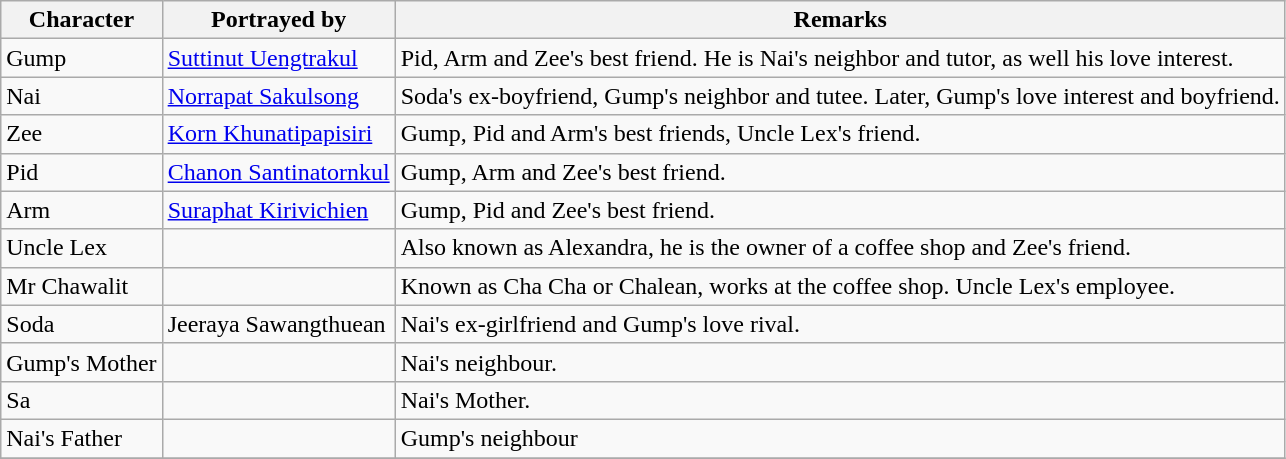<table class="wikitable sortable">
<tr>
<th>Character</th>
<th>Portrayed by</th>
<th>Remarks</th>
</tr>
<tr>
<td>Gump</td>
<td><a href='#'>Suttinut Uengtrakul</a></td>
<td>Pid, Arm and Zee's best friend. He is Nai's neighbor and tutor, as well his love interest.</td>
</tr>
<tr>
<td>Nai</td>
<td><a href='#'>Norrapat Sakulsong</a></td>
<td>Soda's ex-boyfriend, Gump's neighbor and tutee. Later, Gump's love interest and boyfriend.</td>
</tr>
<tr>
<td>Zee</td>
<td><a href='#'>Korn Khunatipapisiri</a></td>
<td>Gump, Pid and Arm's best friends, Uncle Lex's friend.</td>
</tr>
<tr>
<td>Pid</td>
<td><a href='#'>Chanon Santinatornkul</a></td>
<td>Gump, Arm and Zee's best friend.</td>
</tr>
<tr>
<td>Arm</td>
<td><a href='#'>Suraphat Kirivichien</a></td>
<td>Gump, Pid and Zee's best friend.</td>
</tr>
<tr>
<td>Uncle Lex</td>
<td></td>
<td>Also known as Alexandra, he is the owner of a coffee shop and Zee's friend.</td>
</tr>
<tr>
<td>Mr Chawalit</td>
<td></td>
<td>Known as Cha Cha or Chalean, works at the coffee shop. Uncle Lex's employee.</td>
</tr>
<tr>
<td>Soda</td>
<td>Jeeraya Sawangthuean</td>
<td>Nai's ex-girlfriend and Gump's love rival.</td>
</tr>
<tr>
<td>Gump's Mother</td>
<td></td>
<td>Nai's neighbour.</td>
</tr>
<tr>
<td>Sa</td>
<td></td>
<td>Nai's Mother.</td>
</tr>
<tr>
<td>Nai's Father</td>
<td></td>
<td>Gump's neighbour</td>
</tr>
<tr>
</tr>
</table>
